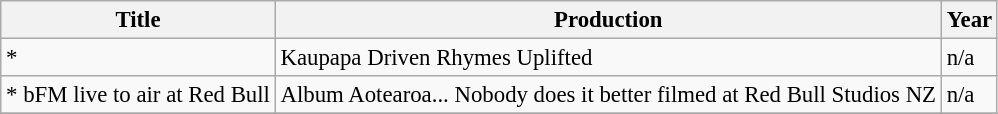<table class="wikitable" style="font-size: 95%;">
<tr>
<th>Title</th>
<th>Production</th>
<th>Year</th>
</tr>
<tr>
<td align="left" valign="center">*</td>
<td align="left" valign="center">Kaupapa Driven Rhymes Uplifted</td>
<td align="left" valign="center">n/a</td>
</tr>
<tr>
<td align="left" valign="center">* bFM live to air at Red Bull</td>
<td align="left" valign="center">Album Aotearoa... Nobody does it better filmed at Red Bull Studios NZ</td>
<td align="left" valign="center">n/a</td>
</tr>
<tr>
</tr>
</table>
